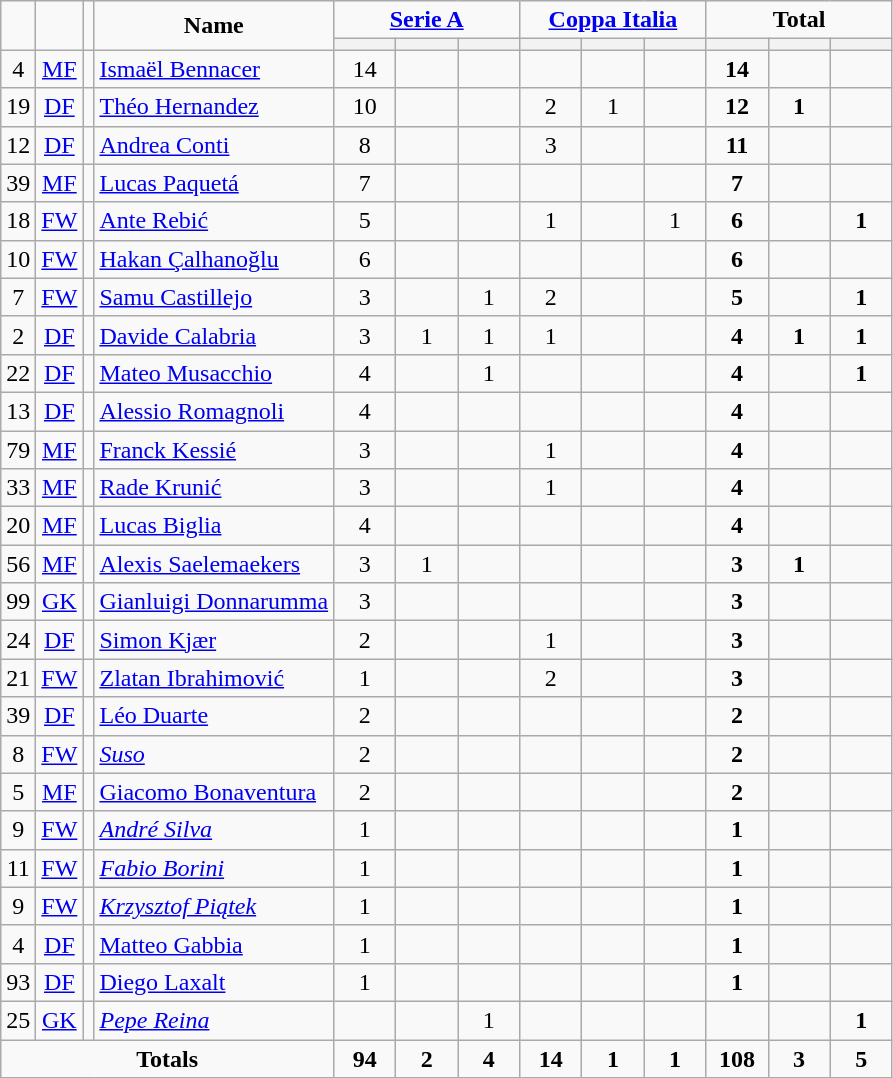<table class="wikitable" style="text-align:center;">
<tr>
<td rowspan="2" !width=15><strong></strong></td>
<td rowspan="2" !width=15><strong></strong></td>
<td rowspan="2" !width=15><strong></strong></td>
<td rowspan="2" !width=120><strong>Name</strong></td>
<td colspan="3"><strong><a href='#'>Serie A</a></strong></td>
<td colspan="3"><strong><a href='#'>Coppa Italia</a></strong></td>
<td colspan="3"><strong>Total</strong></td>
</tr>
<tr>
<th width=34; background:#fe9;"></th>
<th width=34; background:#fe9;"></th>
<th width=34; background:#ff8888;"></th>
<th width=34; background:#fe9;"></th>
<th width=34; background:#fe9;"></th>
<th width=34; background:#ff8888;"></th>
<th width=34; background:#fe9;"></th>
<th width=34; background:#fe9;"></th>
<th width=34; background:#ff8888;"></th>
</tr>
<tr>
<td>4</td>
<td><a href='#'>MF</a></td>
<td></td>
<td align=left><a href='#'>Ismaël Bennacer</a></td>
<td>14</td>
<td></td>
<td></td>
<td></td>
<td></td>
<td></td>
<td><strong>14</strong></td>
<td></td>
<td></td>
</tr>
<tr>
<td>19</td>
<td><a href='#'>DF</a></td>
<td></td>
<td align=left><a href='#'>Théo Hernandez</a></td>
<td>10</td>
<td></td>
<td></td>
<td>2</td>
<td>1</td>
<td></td>
<td><strong>12</strong></td>
<td><strong>1</strong></td>
<td></td>
</tr>
<tr>
<td>12</td>
<td><a href='#'>DF</a></td>
<td></td>
<td align=left><a href='#'>Andrea Conti</a></td>
<td>8</td>
<td></td>
<td></td>
<td>3</td>
<td></td>
<td></td>
<td><strong>11</strong></td>
<td></td>
<td></td>
</tr>
<tr>
<td>39</td>
<td><a href='#'>MF</a></td>
<td></td>
<td align=left><a href='#'>Lucas Paquetá</a></td>
<td>7</td>
<td></td>
<td></td>
<td></td>
<td></td>
<td></td>
<td><strong>7</strong></td>
<td></td>
<td></td>
</tr>
<tr>
<td>18</td>
<td><a href='#'>FW</a></td>
<td></td>
<td align=left><a href='#'>Ante Rebić</a></td>
<td>5</td>
<td></td>
<td></td>
<td>1</td>
<td></td>
<td>1</td>
<td><strong>6</strong></td>
<td></td>
<td><strong>1</strong></td>
</tr>
<tr>
<td>10</td>
<td><a href='#'>FW</a></td>
<td></td>
<td align=left><a href='#'>Hakan Çalhanoğlu</a></td>
<td>6</td>
<td></td>
<td></td>
<td></td>
<td></td>
<td></td>
<td><strong>6</strong></td>
<td></td>
<td></td>
</tr>
<tr>
<td>7</td>
<td><a href='#'>FW</a></td>
<td></td>
<td align=left><a href='#'>Samu Castillejo</a></td>
<td>3</td>
<td></td>
<td>1</td>
<td>2</td>
<td></td>
<td></td>
<td><strong>5</strong></td>
<td></td>
<td><strong>1</strong></td>
</tr>
<tr>
<td>2</td>
<td><a href='#'>DF</a></td>
<td></td>
<td align=left><a href='#'>Davide Calabria</a></td>
<td>3</td>
<td>1</td>
<td>1</td>
<td>1</td>
<td></td>
<td></td>
<td><strong>4</strong></td>
<td><strong>1</strong></td>
<td><strong>1</strong></td>
</tr>
<tr>
<td>22</td>
<td><a href='#'>DF</a></td>
<td></td>
<td align=left><a href='#'>Mateo Musacchio</a></td>
<td>4</td>
<td></td>
<td>1</td>
<td></td>
<td></td>
<td></td>
<td><strong>4</strong></td>
<td></td>
<td><strong>1</strong></td>
</tr>
<tr>
<td>13</td>
<td><a href='#'>DF</a></td>
<td></td>
<td align=left><a href='#'>Alessio Romagnoli</a></td>
<td>4</td>
<td></td>
<td></td>
<td></td>
<td></td>
<td></td>
<td><strong>4</strong></td>
<td></td>
<td></td>
</tr>
<tr>
<td>79</td>
<td><a href='#'>MF</a></td>
<td></td>
<td align=left><a href='#'>Franck Kessié</a></td>
<td>3</td>
<td></td>
<td></td>
<td>1</td>
<td></td>
<td></td>
<td><strong>4</strong></td>
<td></td>
<td></td>
</tr>
<tr>
<td>33</td>
<td><a href='#'>MF</a></td>
<td></td>
<td align=left><a href='#'>Rade Krunić</a></td>
<td>3</td>
<td></td>
<td></td>
<td>1</td>
<td></td>
<td></td>
<td><strong>4</strong></td>
<td></td>
<td></td>
</tr>
<tr>
<td>20</td>
<td><a href='#'>MF</a></td>
<td></td>
<td align=left><a href='#'>Lucas Biglia</a></td>
<td>4</td>
<td></td>
<td></td>
<td></td>
<td></td>
<td></td>
<td><strong>4</strong></td>
<td></td>
<td></td>
</tr>
<tr>
<td>56</td>
<td><a href='#'>MF</a></td>
<td></td>
<td align=left><a href='#'>Alexis Saelemaekers</a></td>
<td>3</td>
<td>1</td>
<td></td>
<td></td>
<td></td>
<td></td>
<td><strong>3</strong></td>
<td><strong>1</strong></td>
<td></td>
</tr>
<tr>
<td>99</td>
<td><a href='#'>GK</a></td>
<td></td>
<td align=left><a href='#'>Gianluigi Donnarumma</a></td>
<td>3</td>
<td></td>
<td></td>
<td></td>
<td></td>
<td></td>
<td><strong>3</strong></td>
<td></td>
<td></td>
</tr>
<tr>
<td>24</td>
<td><a href='#'>DF</a></td>
<td></td>
<td align=left><a href='#'>Simon Kjær</a></td>
<td>2</td>
<td></td>
<td></td>
<td>1</td>
<td></td>
<td></td>
<td><strong>3</strong></td>
<td></td>
<td></td>
</tr>
<tr>
<td>21</td>
<td><a href='#'>FW</a></td>
<td></td>
<td align=left><a href='#'>Zlatan Ibrahimović</a></td>
<td>1</td>
<td></td>
<td></td>
<td>2</td>
<td></td>
<td></td>
<td><strong>3</strong></td>
<td></td>
<td></td>
</tr>
<tr>
<td>39</td>
<td><a href='#'>DF</a></td>
<td></td>
<td align=left><a href='#'>Léo Duarte</a></td>
<td>2</td>
<td></td>
<td></td>
<td></td>
<td></td>
<td></td>
<td><strong>2</strong></td>
<td></td>
<td></td>
</tr>
<tr>
<td>8</td>
<td><a href='#'>FW</a></td>
<td></td>
<td align=left><em><a href='#'>Suso</a></em></td>
<td>2</td>
<td></td>
<td></td>
<td></td>
<td></td>
<td></td>
<td><strong>2</strong></td>
<td></td>
<td></td>
</tr>
<tr>
<td>5</td>
<td><a href='#'>MF</a></td>
<td></td>
<td align=left><a href='#'>Giacomo Bonaventura</a></td>
<td>2</td>
<td></td>
<td></td>
<td></td>
<td></td>
<td></td>
<td><strong>2</strong></td>
<td></td>
<td></td>
</tr>
<tr>
<td>9</td>
<td><a href='#'>FW</a></td>
<td></td>
<td align=left><em><a href='#'>André Silva</a></em></td>
<td>1</td>
<td></td>
<td></td>
<td></td>
<td></td>
<td></td>
<td><strong>1</strong></td>
<td></td>
<td></td>
</tr>
<tr>
<td>11</td>
<td><a href='#'>FW</a></td>
<td></td>
<td align=left><em><a href='#'>Fabio Borini</a></em></td>
<td>1</td>
<td></td>
<td></td>
<td></td>
<td></td>
<td></td>
<td><strong>1</strong></td>
<td></td>
<td></td>
</tr>
<tr>
<td>9</td>
<td><a href='#'>FW</a></td>
<td></td>
<td align=left><em><a href='#'>Krzysztof Piątek</a></em></td>
<td>1</td>
<td></td>
<td></td>
<td></td>
<td></td>
<td></td>
<td><strong>1</strong></td>
<td></td>
<td></td>
</tr>
<tr>
<td>4</td>
<td><a href='#'>DF</a></td>
<td></td>
<td align=left><a href='#'>Matteo Gabbia</a></td>
<td>1</td>
<td></td>
<td></td>
<td></td>
<td></td>
<td></td>
<td><strong>1</strong></td>
<td></td>
<td></td>
</tr>
<tr>
<td>93</td>
<td><a href='#'>DF</a></td>
<td></td>
<td align=left><a href='#'>Diego Laxalt</a></td>
<td>1</td>
<td></td>
<td></td>
<td></td>
<td></td>
<td></td>
<td><strong>1</strong></td>
<td></td>
<td></td>
</tr>
<tr>
<td>25</td>
<td><a href='#'>GK</a></td>
<td></td>
<td align=left><em><a href='#'>Pepe Reina</a></em></td>
<td></td>
<td></td>
<td>1</td>
<td></td>
<td></td>
<td></td>
<td></td>
<td></td>
<td><strong>1</strong></td>
</tr>
<tr>
<td colspan=4><strong>Totals</strong></td>
<td><strong>94</strong></td>
<td><strong>2</strong></td>
<td><strong>4</strong></td>
<td><strong>14</strong></td>
<td><strong>1</strong></td>
<td><strong>1</strong></td>
<td><strong>108</strong></td>
<td><strong>3</strong></td>
<td><strong>5</strong></td>
</tr>
</table>
